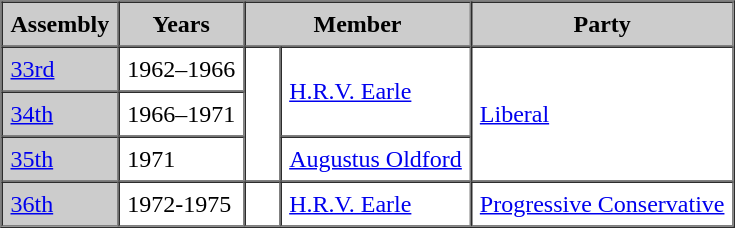<table border=1 cellpadding=5 cellspacing=0>
<tr bgcolor="CCCCCC">
<th>Assembly</th>
<th>Years</th>
<th colspan="2">Member</th>
<th>Party</th>
</tr>
<tr>
<td bgcolor="CCCCCC"><a href='#'>33rd</a></td>
<td>1962–1966</td>
<td rowspan="3" >   </td>
<td rowspan="2"><a href='#'>H.R.V. Earle</a></td>
<td rowspan="3"><a href='#'>Liberal</a></td>
</tr>
<tr>
<td bgcolor="CCCCCC"><a href='#'>34th</a></td>
<td>1966–1971</td>
</tr>
<tr>
<td bgcolor="CCCCCC"><a href='#'>35th</a></td>
<td>1971</td>
<td><a href='#'>Augustus Oldford</a></td>
</tr>
<tr>
<td bgcolor="CCCCCC"><a href='#'>36th</a></td>
<td>1972-1975</td>
<td></td>
<td><a href='#'>H.R.V. Earle</a></td>
<td><a href='#'>Progressive Conservative</a></td>
</tr>
</table>
